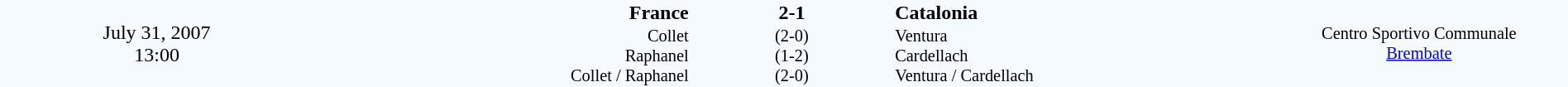<table style="width: 100%; background:#F5FAFF;" cellspacing="0">
<tr>
<td align=center rowspan=3 width=20%>July 31, 2007<br>13:00</td>
</tr>
<tr>
<td width=24% align=right><strong>France</strong></td>
<td align=center width=13%><strong>2-1</strong></td>
<td width=24%><strong>Catalonia</strong></td>
<td style=font-size:85% rowspan=3 valign=middle align=center>Centro Sportivo Communale<br><a href='#'>Brembate</a></td>
</tr>
<tr style=font-size:85%>
<td align=right valign=top>Collet<br>Raphanel<br>Collet / Raphanel</td>
<td align=center>(2-0)<br>(1-2)<br>(2-0)</td>
<td>Ventura<br>Cardellach<br>Ventura / Cardellach</td>
</tr>
</table>
